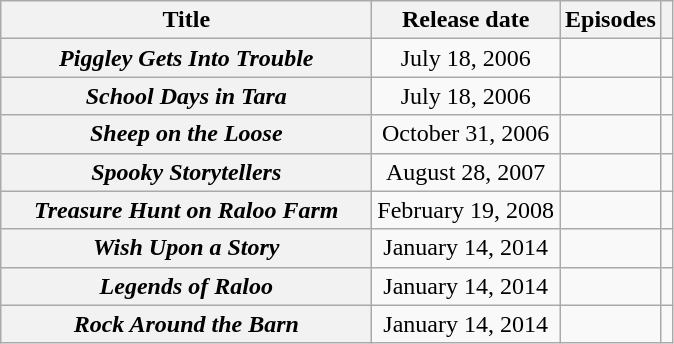<table class="wikitable plainrowheaders" style="text-align:center;">
<tr>
<th scope="col" style="width:15em">Title</th>
<th scope="col">Release date</th>
<th scope="col">Episodes</th>
<th scope="col"></th>
</tr>
<tr>
<th scope="row"><em>Piggley Gets Into Trouble</em></th>
<td>July 18, 2006</td>
<td></td>
<td></td>
</tr>
<tr>
<th scope="row"><em>School Days in Tara</em></th>
<td>July 18, 2006</td>
<td></td>
<td></td>
</tr>
<tr>
<th scope="row"><em>Sheep on the Loose</em></th>
<td>October 31, 2006</td>
<td></td>
<td></td>
</tr>
<tr>
<th scope="row"><em>Spooky Storytellers</em></th>
<td>August 28, 2007</td>
<td></td>
<td></td>
</tr>
<tr>
<th scope="row"><em>Treasure Hunt on Raloo Farm</em></th>
<td>February 19, 2008</td>
<td></td>
<td></td>
</tr>
<tr>
<th scope="row"><em>Wish Upon a Story</em></th>
<td>January 14, 2014</td>
<td></td>
<td></td>
</tr>
<tr>
<th scope="row"><em>Legends of Raloo</em></th>
<td>January 14, 2014</td>
<td></td>
<td></td>
</tr>
<tr>
<th scope="row"><em>Rock Around the Barn</em></th>
<td>January 14, 2014</td>
<td></td>
<td></td>
</tr>
</table>
